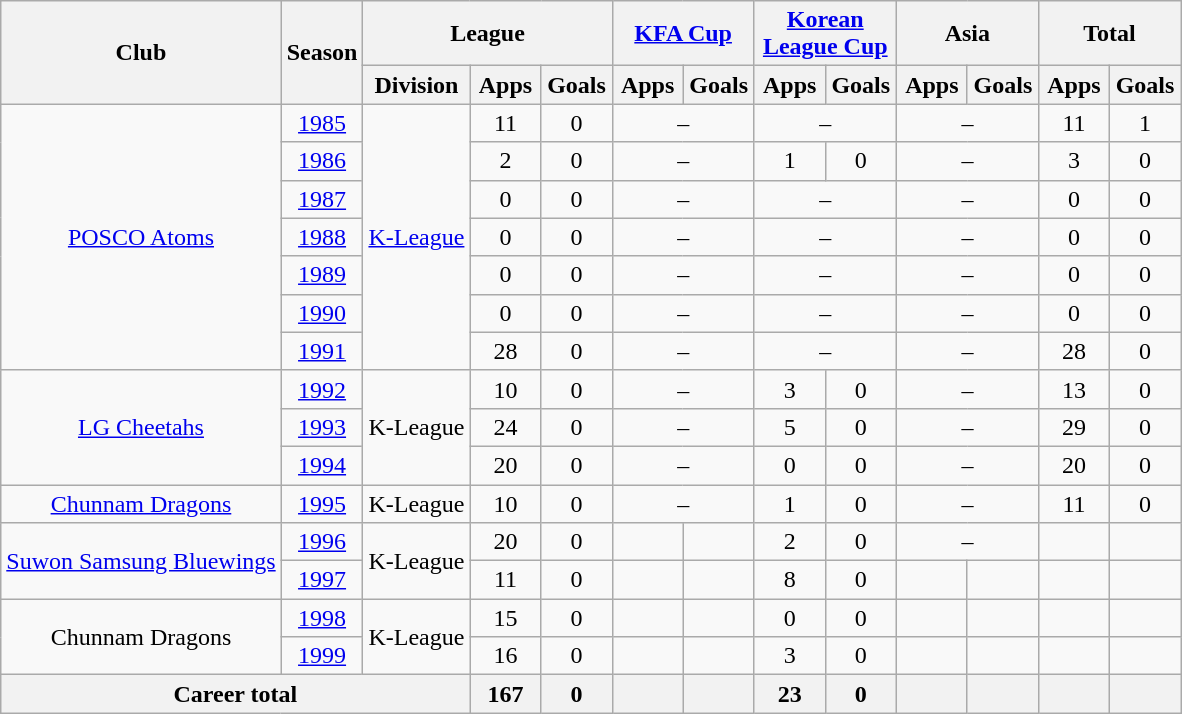<table class="wikitable" style="text-align:center">
<tr>
<th rowspan="2">Club</th>
<th rowspan="2">Season</th>
<th colspan="3">League</th>
<th colspan="2"><a href='#'>KFA Cup</a></th>
<th colspan="2"><a href='#'>Korean League Cup</a></th>
<th colspan="2">Asia</th>
<th colspan="2">Total</th>
</tr>
<tr>
<th>Division</th>
<th width="40">Apps</th>
<th width="40">Goals</th>
<th width="40">Apps</th>
<th width="40">Goals</th>
<th width="40">Apps</th>
<th width="40">Goals</th>
<th width="40">Apps</th>
<th width="40">Goals</th>
<th width="40">Apps</th>
<th width="40">Goals</th>
</tr>
<tr>
<td rowspan="7"><a href='#'>POSCO Atoms</a></td>
<td><a href='#'>1985</a></td>
<td rowspan="7"><a href='#'>K-League</a></td>
<td>11</td>
<td>0</td>
<td colspan="2">–</td>
<td colspan="2">–</td>
<td colspan="2">–</td>
<td>11</td>
<td>1</td>
</tr>
<tr>
<td><a href='#'>1986</a></td>
<td>2</td>
<td>0</td>
<td colspan="2">–</td>
<td>1</td>
<td>0</td>
<td colspan="2">–</td>
<td>3</td>
<td>0</td>
</tr>
<tr>
<td><a href='#'>1987</a></td>
<td>0</td>
<td>0</td>
<td colspan="2">–</td>
<td colspan="2">–</td>
<td colspan="2">–</td>
<td>0</td>
<td>0</td>
</tr>
<tr>
<td><a href='#'>1988</a></td>
<td>0</td>
<td>0</td>
<td colspan="2">–</td>
<td colspan="2">–</td>
<td colspan="2">–</td>
<td>0</td>
<td>0</td>
</tr>
<tr>
<td><a href='#'>1989</a></td>
<td>0</td>
<td>0</td>
<td colspan="2">–</td>
<td colspan="2">–</td>
<td colspan="2">–</td>
<td>0</td>
<td>0</td>
</tr>
<tr>
<td><a href='#'>1990</a></td>
<td>0</td>
<td>0</td>
<td colspan="2">–</td>
<td colspan="2">–</td>
<td colspan="2">–</td>
<td>0</td>
<td>0</td>
</tr>
<tr>
<td><a href='#'>1991</a></td>
<td>28</td>
<td>0</td>
<td colspan="2">–</td>
<td colspan="2">–</td>
<td colspan="2">–</td>
<td>28</td>
<td>0</td>
</tr>
<tr>
<td rowspan="3"><a href='#'>LG Cheetahs</a></td>
<td><a href='#'>1992</a></td>
<td rowspan="3">K-League</td>
<td>10</td>
<td>0</td>
<td colspan="2">–</td>
<td>3</td>
<td>0</td>
<td colspan="2">–</td>
<td>13</td>
<td>0</td>
</tr>
<tr>
<td><a href='#'>1993</a></td>
<td>24</td>
<td>0</td>
<td colspan="2">–</td>
<td>5</td>
<td>0</td>
<td colspan="2">–</td>
<td>29</td>
<td>0</td>
</tr>
<tr>
<td><a href='#'>1994</a></td>
<td>20</td>
<td>0</td>
<td colspan="2">–</td>
<td>0</td>
<td>0</td>
<td colspan="2">–</td>
<td>20</td>
<td>0</td>
</tr>
<tr>
<td><a href='#'>Chunnam Dragons</a></td>
<td><a href='#'>1995</a></td>
<td>K-League</td>
<td>10</td>
<td>0</td>
<td colspan="2">–</td>
<td>1</td>
<td>0</td>
<td colspan="2">–</td>
<td>11</td>
<td>0</td>
</tr>
<tr>
<td rowspan="2"><a href='#'>Suwon Samsung Bluewings</a></td>
<td><a href='#'>1996</a></td>
<td rowspan="2">K-League</td>
<td>20</td>
<td>0</td>
<td></td>
<td></td>
<td>2</td>
<td>0</td>
<td colspan="2">–</td>
<td></td>
<td></td>
</tr>
<tr>
<td><a href='#'>1997</a></td>
<td>11</td>
<td>0</td>
<td></td>
<td></td>
<td>8</td>
<td>0</td>
<td></td>
<td></td>
<td></td>
<td></td>
</tr>
<tr>
<td rowspan="2">Chunnam Dragons</td>
<td><a href='#'>1998</a></td>
<td rowspan="2">K-League</td>
<td>15</td>
<td>0</td>
<td></td>
<td></td>
<td>0</td>
<td>0</td>
<td></td>
<td></td>
<td></td>
<td></td>
</tr>
<tr>
<td><a href='#'>1999</a></td>
<td>16</td>
<td>0</td>
<td></td>
<td></td>
<td>3</td>
<td>0</td>
<td></td>
<td></td>
<td></td>
<td></td>
</tr>
<tr>
<th colspan="3">Career total</th>
<th>167</th>
<th>0</th>
<th></th>
<th></th>
<th>23</th>
<th>0</th>
<th></th>
<th></th>
<th></th>
<th></th>
</tr>
</table>
